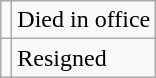<table class="wikitable">
<tr>
<td></td>
<td>Died in office</td>
</tr>
<tr>
<td></td>
<td>Resigned</td>
</tr>
</table>
